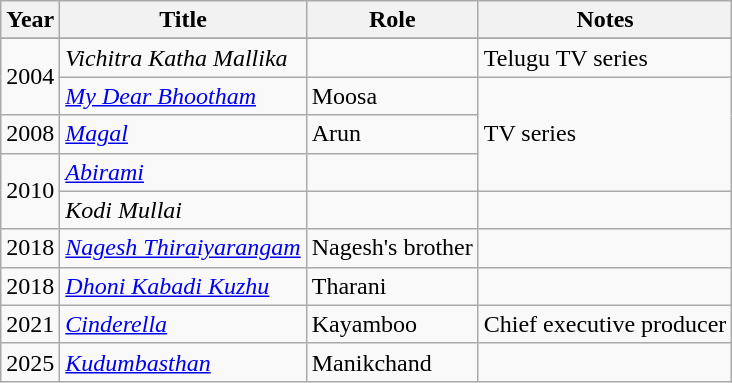<table class="wikitable sortable">
<tr>
<th>Year</th>
<th>Title</th>
<th>Role</th>
<th class="unsortable">Notes</th>
</tr>
<tr>
</tr>
<tr>
<td rowspan="2">2004</td>
<td><em>Vichitra Katha Mallika</em></td>
<td></td>
<td>Telugu TV series</td>
</tr>
<tr>
<td><em><a href='#'>My Dear Bhootham</a></em></td>
<td>Moosa</td>
<td rowspan="3">TV series</td>
</tr>
<tr>
<td>2008</td>
<td><em><a href='#'>Magal</a></em></td>
<td>Arun</td>
</tr>
<tr>
<td rowspan="2">2010</td>
<td><em><a href='#'>Abirami</a></em></td>
<td></td>
</tr>
<tr>
<td><em>Kodi Mullai</em></td>
<td></td>
</tr>
<tr>
<td>2018</td>
<td><em><a href='#'>Nagesh Thiraiyarangam</a></em></td>
<td>Nagesh's brother</td>
<td></td>
</tr>
<tr>
<td>2018</td>
<td><em><a href='#'>Dhoni Kabadi Kuzhu</a></em></td>
<td>Tharani</td>
<td></td>
</tr>
<tr>
<td>2021</td>
<td><em><a href='#'>Cinderella</a></em></td>
<td>Kayamboo</td>
<td>Chief executive producer</td>
</tr>
<tr>
<td>2025</td>
<td><em><a href='#'>Kudumbasthan</a></em></td>
<td>Manikchand</td>
<td></td>
</tr>
</table>
